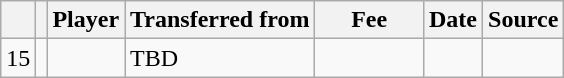<table class="wikitable plainrowheaders sortable">
<tr>
<th></th>
<th></th>
<th scope=col>Player</th>
<th>Transferred from</th>
<th !scope=col; style="width: 65px;">Fee</th>
<th scope=col>Date</th>
<th scope=col>Source</th>
</tr>
<tr>
<td align=center>15</td>
<td align=center></td>
<td></td>
<td>TBD</td>
<td></td>
<td></td>
<td></td>
</tr>
</table>
